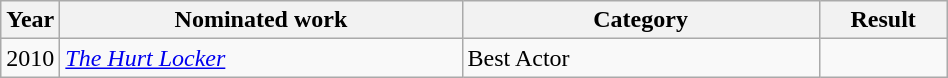<table class="wikitable sortable" width="50%">
<tr>
<th width="1%">Year</th>
<th width="45%">Nominated work</th>
<th width="40%">Category</th>
<th width="14%">Result</th>
</tr>
<tr>
<td>2010</td>
<td><em><a href='#'>The Hurt Locker</a></em></td>
<td>Best Actor</td>
<td></td>
</tr>
</table>
